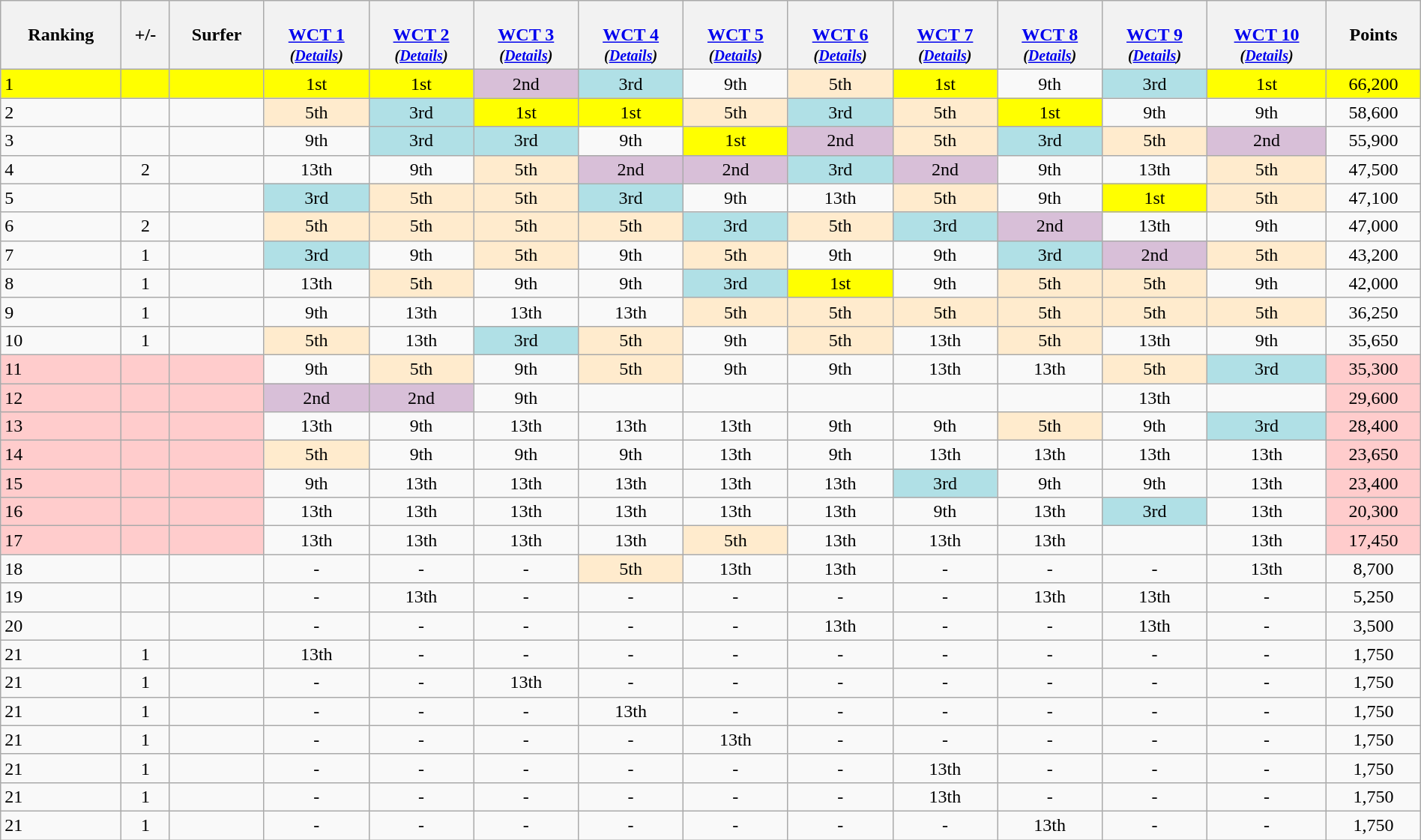<table class="wikitable" style="width:100%; text-align: center">
<tr>
<th>Ranking</th>
<th>+/-</th>
<th>Surfer</th>
<th><br><a href='#'>WCT 1</a> <br><small><em>(<a href='#'>Details</a>)</em></small></th>
<th><br><a href='#'>WCT 2</a> <br> <small><em>(<a href='#'>Details</a>)</em></small></th>
<th><br><a href='#'>WCT 3</a> <br> <small><em>(<a href='#'>Details</a>)</em></small></th>
<th><br><a href='#'>WCT 4</a> <br> <small><em>(<a href='#'>Details</a>)</em></small></th>
<th><br><a href='#'>WCT 5</a> <br> <small><em>(<a href='#'>Details</a>)</em></small></th>
<th><br><a href='#'>WCT 6</a> <br> <small><em>(<a href='#'>Details</a>)</em></small></th>
<th><br><a href='#'>WCT 7</a> <br> <small><em>(<a href='#'>Details</a>)</em></small></th>
<th><br><a href='#'>WCT 8</a> <br> <small><em>(<a href='#'>Details</a>)</em></small></th>
<th><br><a href='#'>WCT 9</a> <br> <small><em>(<a href='#'>Details</a>)</em></small></th>
<th><br><a href='#'>WCT 10</a> <br> <small><em>(<a href='#'>Details</a>)</em></small></th>
<th>Points</th>
</tr>
<tr>
<td style="text-align:left" bgcolor=yellow>1</td>
<td bgcolor=yellow></td>
<td style="text-align:left" bgcolor=yellow></td>
<td bgcolor=yellow>1st</td>
<td bgcolor=yellow>1st</td>
<td bgcolor=thistle>2nd</td>
<td bgcolor=#B0E0E6>3rd</td>
<td>9th</td>
<td bgcolor=ffebcd>5th</td>
<td bgcolor=yellow>1st</td>
<td>9th</td>
<td bgcolor=#B0E0E6>3rd</td>
<td bgcolor=yellow>1st</td>
<td bgcolor=yellow>66,200</td>
</tr>
<tr>
<td align=left>2</td>
<td></td>
<td align=left></td>
<td bgcolor=ffebcd>5th</td>
<td bgcolor=#B0E0E6>3rd</td>
<td bgcolor=yellow>1st</td>
<td bgcolor=yellow>1st</td>
<td bgcolor=ffebcd>5th</td>
<td bgcolor=#B0E0E6>3rd</td>
<td bgcolor=ffebcd>5th</td>
<td bgcolor=yellow>1st</td>
<td>9th</td>
<td>9th</td>
<td>58,600</td>
</tr>
<tr>
<td align=left>3</td>
<td></td>
<td align=left></td>
<td>9th</td>
<td bgcolor=#B0E0E6>3rd</td>
<td bgcolor=#B0E0E6>3rd</td>
<td>9th</td>
<td bgcolor=yellow>1st</td>
<td bgcolor=thistle>2nd</td>
<td bgcolor=ffebcd>5th</td>
<td bgcolor=#B0E0E6>3rd</td>
<td bgcolor=ffebcd>5th</td>
<td bgcolor=thistle>2nd</td>
<td>55,900</td>
</tr>
<tr>
<td align=left>4</td>
<td>2</td>
<td align=left></td>
<td>13th</td>
<td>9th</td>
<td bgcolor=ffebcd>5th</td>
<td bgcolor=thistle>2nd</td>
<td bgcolor=thistle>2nd</td>
<td bgcolor=#B0E0E6>3rd</td>
<td bgcolor=thistle>2nd</td>
<td>9th</td>
<td>13th</td>
<td bgcolor=ffebcd>5th</td>
<td>47,500</td>
</tr>
<tr>
<td align=left>5</td>
<td></td>
<td align=left></td>
<td bgcolor=#B0E0E6>3rd</td>
<td bgcolor=ffebcd>5th</td>
<td bgcolor=ffebcd>5th</td>
<td bgcolor=#B0E0E6>3rd</td>
<td>9th</td>
<td>13th</td>
<td bgcolor=ffebcd>5th</td>
<td>9th</td>
<td bgcolor=yellow>1st</td>
<td bgcolor=ffebcd>5th</td>
<td>47,100</td>
</tr>
<tr>
<td align=left>6</td>
<td>2</td>
<td align=left></td>
<td bgcolor=ffebcd>5th</td>
<td bgcolor=ffebcd>5th</td>
<td bgcolor=ffebcd>5th</td>
<td bgcolor=ffebcd>5th</td>
<td bgcolor=#B0E0E6>3rd</td>
<td bgcolor=ffebcd>5th</td>
<td bgcolor=#B0E0E6>3rd</td>
<td bgcolor=thistle>2nd</td>
<td>13th</td>
<td>9th</td>
<td>47,000</td>
</tr>
<tr>
<td align=left>7</td>
<td>1</td>
<td align=left></td>
<td bgcolor=#B0E0E6>3rd</td>
<td>9th</td>
<td bgcolor=ffebcd>5th</td>
<td>9th</td>
<td bgcolor=ffebcd>5th</td>
<td>9th</td>
<td>9th</td>
<td bgcolor=#B0E0E6>3rd</td>
<td bgcolor=thistle>2nd</td>
<td bgcolor=ffebcd>5th</td>
<td>43,200</td>
</tr>
<tr>
<td align=left>8</td>
<td>1</td>
<td align=left></td>
<td>13th</td>
<td bgcolor=ffebcd>5th</td>
<td>9th</td>
<td>9th</td>
<td bgcolor=#B0E0E6>3rd</td>
<td bgcolor=yellow>1st</td>
<td>9th</td>
<td bgcolor=ffebcd>5th</td>
<td bgcolor=ffebcd>5th</td>
<td>9th</td>
<td>42,000</td>
</tr>
<tr>
<td align=left>9</td>
<td>1</td>
<td align=left></td>
<td>9th</td>
<td>13th</td>
<td>13th</td>
<td>13th</td>
<td bgcolor=ffebcd>5th</td>
<td bgcolor=ffebcd>5th</td>
<td bgcolor=ffebcd>5th</td>
<td bgcolor=ffebcd>5th</td>
<td bgcolor=ffebcd>5th</td>
<td bgcolor=ffebcd>5th</td>
<td>36,250</td>
</tr>
<tr>
<td align=left>10</td>
<td>1</td>
<td align=left></td>
<td bgcolor=ffebcd>5th</td>
<td>13th</td>
<td bgcolor=#B0E0E6>3rd</td>
<td bgcolor=ffebcd>5th</td>
<td>9th</td>
<td bgcolor=ffebcd>5th</td>
<td>13th</td>
<td bgcolor=ffebcd>5th</td>
<td>13th</td>
<td>9th</td>
<td>35,650</td>
</tr>
<tr>
<td style="text-align:left" bgcolor=FFCCCC>11</td>
<td bgcolor=FFCCCC></td>
<td style="text-align:left" bgcolor=FFCCCC></td>
<td>9th</td>
<td bgcolor=ffebcd>5th</td>
<td>9th</td>
<td bgcolor=ffebcd>5th</td>
<td>9th</td>
<td>9th</td>
<td>13th</td>
<td>13th</td>
<td bgcolor=ffebcd>5th</td>
<td bgcolor=#B0E0E6>3rd</td>
<td bgcolor=FFCCCC>35,300</td>
</tr>
<tr>
<td style="text-align:left" bgcolor=FFCCCC>12</td>
<td bgcolor=FFCCCC></td>
<td style="text-align:left" bgcolor=FFCCCC></td>
<td bgcolor=thistle>2nd</td>
<td bgcolor=thistle>2nd</td>
<td>9th</td>
<td><strong></strong></td>
<td><strong></strong></td>
<td><strong></strong></td>
<td><strong></strong></td>
<td><strong></strong></td>
<td>13th</td>
<td><strong></strong></td>
<td bgcolor=FFCCCC>29,600</td>
</tr>
<tr>
<td style="text-align:left" bgcolor=FFCCCC>13</td>
<td bgcolor=FFCCCC></td>
<td style="text-align:left" bgcolor=FFCCCC></td>
<td>13th</td>
<td>9th</td>
<td>13th</td>
<td>13th</td>
<td>13th</td>
<td>9th</td>
<td>9th</td>
<td bgcolor=ffebcd>5th</td>
<td>9th</td>
<td bgcolor=#B0E0E6>3rd</td>
<td bgcolor=FFCCCC>28,400</td>
</tr>
<tr>
<td style="text-align:left" bgcolor=FFCCCC>14</td>
<td bgcolor=FFCCCC></td>
<td style="text-align:left" bgcolor=FFCCCC></td>
<td bgcolor=ffebcd>5th</td>
<td>9th</td>
<td>9th</td>
<td>9th</td>
<td>13th</td>
<td>9th</td>
<td>13th</td>
<td>13th</td>
<td>13th</td>
<td>13th</td>
<td bgcolor=FFCCCC>23,650</td>
</tr>
<tr>
<td style="text-align:left" bgcolor=FFCCCC>15</td>
<td bgcolor=FFCCCC></td>
<td style="text-align:left" bgcolor=FFCCCC></td>
<td>9th</td>
<td>13th</td>
<td>13th</td>
<td>13th</td>
<td>13th</td>
<td>13th</td>
<td bgcolor=#B0E0E6>3rd</td>
<td>9th</td>
<td>9th</td>
<td>13th</td>
<td bgcolor=FFCCCC>23,400</td>
</tr>
<tr>
<td style="text-align:left" bgcolor=FFCCCC>16</td>
<td bgcolor=FFCCCC></td>
<td style="text-align:left" bgcolor=FFCCCC></td>
<td>13th</td>
<td>13th</td>
<td>13th</td>
<td>13th</td>
<td>13th</td>
<td>13th</td>
<td>9th</td>
<td>13th</td>
<td bgcolor=#B0E0E6>3rd</td>
<td>13th</td>
<td bgcolor=FFCCCC>20,300</td>
</tr>
<tr>
<td style="text-align:left" bgcolor=FFCCCC>17</td>
<td bgcolor=FFCCCC></td>
<td style="text-align:left" bgcolor=FFCCCC></td>
<td>13th</td>
<td>13th</td>
<td>13th</td>
<td>13th</td>
<td bgcolor=ffebcd>5th</td>
<td>13th</td>
<td>13th</td>
<td>13th</td>
<td><strong></strong></td>
<td>13th</td>
<td bgcolor=FFCCCC>17,450</td>
</tr>
<tr>
<td align=left>18</td>
<td></td>
<td align=left></td>
<td>-</td>
<td>-</td>
<td>-</td>
<td bgcolor=ffebcd>5th</td>
<td>13th</td>
<td>13th</td>
<td>-</td>
<td>-</td>
<td>-</td>
<td>13th</td>
<td>8,700</td>
</tr>
<tr>
<td align=left>19</td>
<td></td>
<td align=left></td>
<td>-</td>
<td>13th</td>
<td>-</td>
<td>-</td>
<td>-</td>
<td>-</td>
<td>-</td>
<td>13th</td>
<td>13th</td>
<td>-</td>
<td>5,250</td>
</tr>
<tr>
<td align=left>20</td>
<td></td>
<td align=left></td>
<td>-</td>
<td>-</td>
<td>-</td>
<td>-</td>
<td>-</td>
<td>13th</td>
<td>-</td>
<td>-</td>
<td>13th</td>
<td>-</td>
<td>3,500</td>
</tr>
<tr>
<td align=left>21</td>
<td>1</td>
<td align=left></td>
<td>13th</td>
<td>-</td>
<td>-</td>
<td>-</td>
<td>-</td>
<td>-</td>
<td>-</td>
<td>-</td>
<td>-</td>
<td>-</td>
<td>1,750</td>
</tr>
<tr>
<td align=left>21</td>
<td>1</td>
<td align=left></td>
<td>-</td>
<td>-</td>
<td>13th</td>
<td>-</td>
<td>-</td>
<td>-</td>
<td>-</td>
<td>-</td>
<td>-</td>
<td>-</td>
<td>1,750</td>
</tr>
<tr>
<td align=left>21</td>
<td>1</td>
<td align=left></td>
<td>-</td>
<td>-</td>
<td>-</td>
<td>13th</td>
<td>-</td>
<td>-</td>
<td>-</td>
<td>-</td>
<td>-</td>
<td>-</td>
<td>1,750</td>
</tr>
<tr>
<td align=left>21</td>
<td>1</td>
<td align=left></td>
<td>-</td>
<td>-</td>
<td>-</td>
<td>-</td>
<td>13th</td>
<td>-</td>
<td>-</td>
<td>-</td>
<td>-</td>
<td>-</td>
<td>1,750</td>
</tr>
<tr>
<td align=left>21</td>
<td>1</td>
<td align=left></td>
<td>-</td>
<td>-</td>
<td>-</td>
<td>-</td>
<td>-</td>
<td>-</td>
<td>13th</td>
<td>-</td>
<td>-</td>
<td>-</td>
<td>1,750</td>
</tr>
<tr>
<td align=left>21</td>
<td>1</td>
<td align=left></td>
<td>-</td>
<td>-</td>
<td>-</td>
<td>-</td>
<td>-</td>
<td>-</td>
<td>13th</td>
<td>-</td>
<td>-</td>
<td>-</td>
<td>1,750</td>
</tr>
<tr>
<td align=left>21</td>
<td>1</td>
<td align=left></td>
<td>-</td>
<td>-</td>
<td>-</td>
<td>-</td>
<td>-</td>
<td>-</td>
<td>-</td>
<td>13th</td>
<td>-</td>
<td>-</td>
<td>1,750</td>
</tr>
</table>
